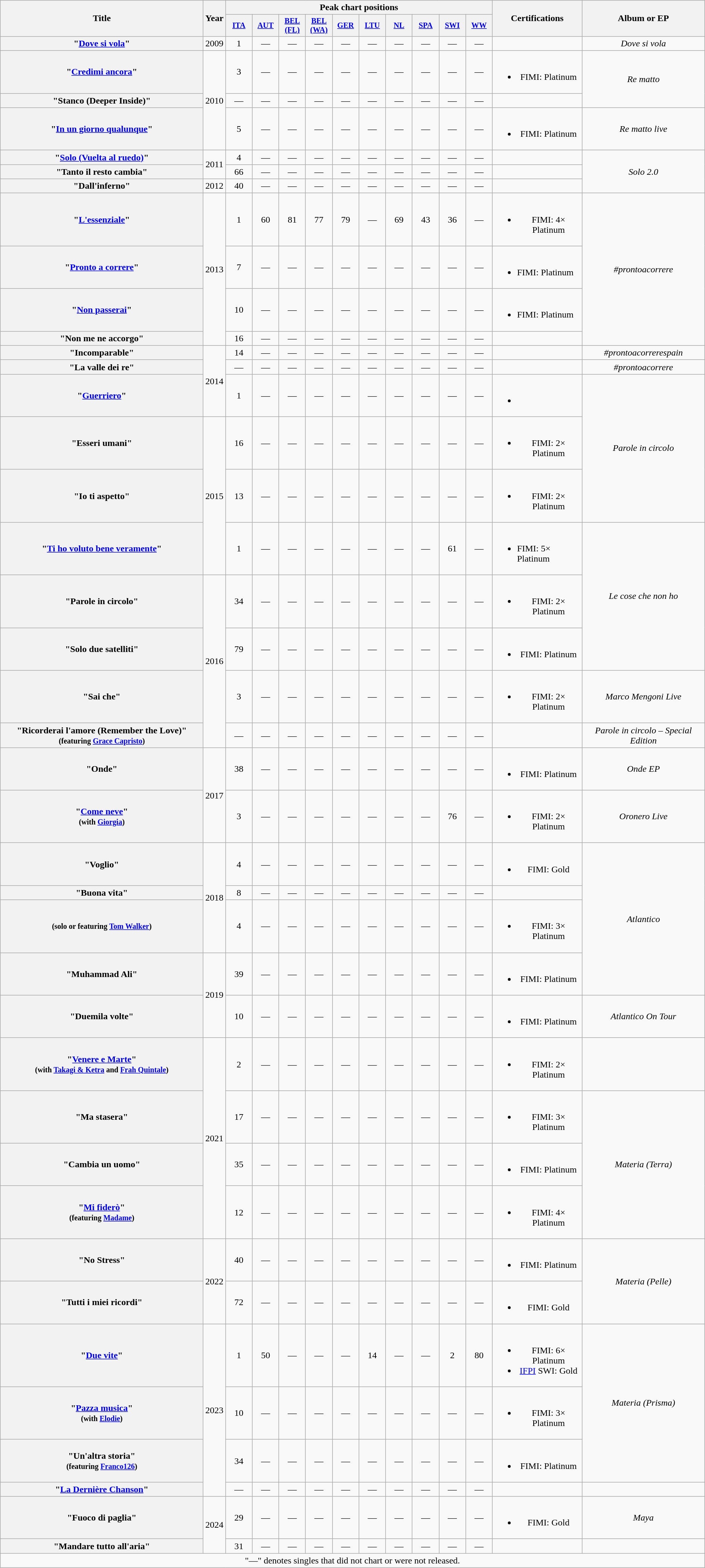<table class="wikitable plainrowheaders" style="text-align:center;" border="1">
<tr>
<th scope="col" rowspan="2" style="width:22em;">Title</th>
<th scope="col" rowspan="2" style="width:1em;">Year</th>
<th scope="col" colspan="10">Peak chart positions</th>
<th scope="col" rowspan="2">Certifications</th>
<th scope="col" rowspan="2">Album or EP</th>
</tr>
<tr>
<th scope="col" style="width:3em;font-size:85%;"><a href='#'>ITA</a><br></th>
<th scope="col" style="width:3em;font-size:85%;"><a href='#'>AUT</a><br></th>
<th scope="col" style="width:3em;font-size:85%;"><a href='#'>BEL (FL)</a><br></th>
<th scope="col" style="width:3em;font-size:85%;"><a href='#'>BEL (WA)</a><br></th>
<th scope="col" style="width:3em;font-size:85%;"><a href='#'>GER</a><br></th>
<th scope="col" style="width:3em;font-size:85%;"><a href='#'>LTU</a><br></th>
<th scope="col" style="width:3em;font-size:85%;"><a href='#'>NL</a><br></th>
<th scope="col" style="width:3em;font-size:85%;"><a href='#'>SPA</a><br></th>
<th scope="col" style="width:3em;font-size:85%;"><a href='#'>SWI</a><br></th>
<th scope="col" style="width:3em;font-size:85%;"><a href='#'>WW</a><br></th>
</tr>
<tr>
<th scope="row">"<a href='#'>Dove si vola</a>"</th>
<td>2009</td>
<td>1</td>
<td>—</td>
<td>—</td>
<td>—</td>
<td>—</td>
<td>—</td>
<td>—</td>
<td>—</td>
<td>—</td>
<td>—</td>
<td></td>
<td><em>Dove si vola</em></td>
</tr>
<tr>
<th scope="row">"<a href='#'>Credimi ancora</a>"</th>
<td rowspan="3">2010</td>
<td>3</td>
<td>—</td>
<td>—</td>
<td>—</td>
<td>—</td>
<td>—</td>
<td>—</td>
<td>—</td>
<td>—</td>
<td>—</td>
<td><br><ul><li>FIMI: Platinum</li></ul></td>
<td rowspan="2"><em>Re matto</em></td>
</tr>
<tr>
<th scope="row">"Stanco (Deeper Inside)"</th>
<td>—</td>
<td>—</td>
<td>—</td>
<td>—</td>
<td>—</td>
<td>—</td>
<td>—</td>
<td>—</td>
<td>—</td>
<td>—</td>
<td></td>
</tr>
<tr>
<th scope="row">"<a href='#'>In un giorno qualunque</a>"</th>
<td>5</td>
<td>—</td>
<td>—</td>
<td>—</td>
<td>—</td>
<td>—</td>
<td>—</td>
<td>—</td>
<td>—</td>
<td>—</td>
<td><br><ul><li>FIMI: Platinum</li></ul></td>
<td><em>Re matto live</em></td>
</tr>
<tr>
<th scope="row">"<a href='#'>Solo (Vuelta al ruedo)</a>"</th>
<td rowspan="2">2011</td>
<td>4</td>
<td>—</td>
<td>—</td>
<td>—</td>
<td>—</td>
<td>—</td>
<td>—</td>
<td>—</td>
<td>—</td>
<td>—</td>
<td></td>
<td rowspan="3"><em>Solo 2.0</em></td>
</tr>
<tr>
<th scope="row">"Tanto il resto cambia"</th>
<td>66</td>
<td>—</td>
<td>—</td>
<td>—</td>
<td>—</td>
<td>—</td>
<td>—</td>
<td>—</td>
<td>—</td>
<td>—</td>
<td></td>
</tr>
<tr>
<th scope="row">"Dall'inferno"</th>
<td>2012</td>
<td>40</td>
<td>—</td>
<td>—</td>
<td>—</td>
<td>—</td>
<td>—</td>
<td>—</td>
<td>—</td>
<td>—</td>
<td>—</td>
<td></td>
</tr>
<tr>
<th scope="row">"<a href='#'>L'essenziale</a>"</th>
<td rowspan="4">2013</td>
<td>1</td>
<td>60</td>
<td>81</td>
<td>77</td>
<td>79</td>
<td>—</td>
<td>69</td>
<td>43</td>
<td>36</td>
<td>—</td>
<td><br><ul><li>FIMI: 4× Platinum</li></ul></td>
<td rowspan="4"><em>#prontoacorrere</em></td>
</tr>
<tr>
<th scope="row">"<a href='#'>Pronto a correre</a>"</th>
<td>7</td>
<td>—</td>
<td>—</td>
<td>—</td>
<td>—</td>
<td>—</td>
<td>—</td>
<td>—</td>
<td>—</td>
<td>—</td>
<td style="text-align:left;"><br><ul><li>FIMI: Platinum</li></ul></td>
</tr>
<tr>
<th scope="row">"<a href='#'>Non passerai</a>"</th>
<td>10</td>
<td>—</td>
<td>—</td>
<td>—</td>
<td>—</td>
<td>—</td>
<td>—</td>
<td>—</td>
<td>—</td>
<td>—</td>
<td style="text-align:left;"><br><ul><li>FIMI: Platinum</li></ul></td>
</tr>
<tr>
<th scope="row">"Non me ne accorgo"</th>
<td>16</td>
<td>—</td>
<td>—</td>
<td>—</td>
<td>—</td>
<td>—</td>
<td>—</td>
<td>—</td>
<td>—</td>
<td>—</td>
<td style="text-align:left;"></td>
</tr>
<tr>
<th scope="row">"Incomparable"</th>
<td rowspan="3">2014</td>
<td>14</td>
<td>—</td>
<td>—</td>
<td>—</td>
<td>—</td>
<td>—</td>
<td>—</td>
<td>—</td>
<td>—</td>
<td>—</td>
<td style="text-align:left;"></td>
<td><em>#prontoacorrerespain</em></td>
</tr>
<tr>
<th scope="row">"La valle dei re"</th>
<td>—</td>
<td>—</td>
<td>—</td>
<td>—</td>
<td>—</td>
<td>—</td>
<td>—</td>
<td>—</td>
<td>—</td>
<td>—</td>
<td style="text-align:left;"></td>
<td><em>#prontoacorrere</em></td>
</tr>
<tr>
<th scope="row">"<a href='#'>Guerriero</a>"</th>
<td>1</td>
<td>—</td>
<td>—</td>
<td>—</td>
<td>—</td>
<td>—</td>
<td>—</td>
<td>—</td>
<td>—</td>
<td>—</td>
<td><br><ul><li></li></ul></td>
<td rowspan="3"><em>Parole in circolo</em></td>
</tr>
<tr>
<th scope="row">"Esseri umani"</th>
<td rowspan="3">2015</td>
<td>16</td>
<td>—</td>
<td>—</td>
<td>—</td>
<td>—</td>
<td>—</td>
<td>—</td>
<td>—</td>
<td>—</td>
<td>—</td>
<td><br><ul><li>FIMI: 2× Platinum</li></ul></td>
</tr>
<tr>
<th scope="row">"Io ti aspetto"</th>
<td>13</td>
<td>—</td>
<td>—</td>
<td>—</td>
<td>—</td>
<td>—</td>
<td>—</td>
<td>—</td>
<td>—</td>
<td>—</td>
<td><br><ul><li>FIMI: 2× Platinum</li></ul></td>
</tr>
<tr>
<th scope="row">"<a href='#'>Ti ho voluto bene veramente</a>"</th>
<td>1</td>
<td>—</td>
<td>—</td>
<td>—</td>
<td>—</td>
<td>—</td>
<td>—</td>
<td>—</td>
<td>61</td>
<td>—</td>
<td style="text-align:left;"><br><ul><li>FIMI: 5× Platinum</li></ul></td>
<td rowspan="3"><em>Le cose che non ho</em></td>
</tr>
<tr>
<th scope="row">"Parole in circolo"</th>
<td rowspan="4">2016</td>
<td>34</td>
<td>—</td>
<td>—</td>
<td>—</td>
<td>—</td>
<td>—</td>
<td>—</td>
<td>—</td>
<td>—</td>
<td>—</td>
<td><br><ul><li>FIMI: 2× Platinum</li></ul></td>
</tr>
<tr>
<th scope="row">"Solo due satelliti"</th>
<td>79</td>
<td>—</td>
<td>—</td>
<td>—</td>
<td>—</td>
<td>—</td>
<td>—</td>
<td>—</td>
<td>—</td>
<td>—</td>
<td><br><ul><li>FIMI: Platinum</li></ul></td>
</tr>
<tr>
<th scope="row">"Sai che"</th>
<td>3</td>
<td>—</td>
<td>—</td>
<td>—</td>
<td>—</td>
<td>—</td>
<td>—</td>
<td>—</td>
<td>—</td>
<td>—</td>
<td><br><ul><li>FIMI: 2× Platinum</li></ul></td>
<td><em>Marco Mengoni Live</em></td>
</tr>
<tr>
<th scope="row">"Ricorderai l'amore (Remember the Love)"<br><small>(featuring <a href='#'>Grace Capristo</a>)</small></th>
<td>—</td>
<td>—</td>
<td>—</td>
<td>—</td>
<td>—</td>
<td>—</td>
<td>—</td>
<td>—</td>
<td>—</td>
<td>—</td>
<td></td>
<td><em>Parole in circolo – Special Edition</em></td>
</tr>
<tr>
<th scope="row">"Onde"</th>
<td rowspan="2">2017</td>
<td>38</td>
<td>—</td>
<td>—</td>
<td>—</td>
<td>—</td>
<td>—</td>
<td>—</td>
<td>—</td>
<td>—</td>
<td>—</td>
<td><br><ul><li>FIMI: Platinum</li></ul></td>
<td><em>Onde EP</em></td>
</tr>
<tr>
<th scope="row">"<a href='#'>Come neve</a>"<br><small>(with <a href='#'>Giorgia</a>)</small></th>
<td>3</td>
<td>—</td>
<td>—</td>
<td>—</td>
<td>—</td>
<td>—</td>
<td>—</td>
<td>—</td>
<td>76</td>
<td>—</td>
<td><br><ul><li>FIMI: 2× Platinum</li></ul></td>
<td><em>Oronero Live</em></td>
</tr>
<tr>
<th scope="row">"Voglio"</th>
<td rowspan="3">2018</td>
<td>4</td>
<td>—</td>
<td>—</td>
<td>—</td>
<td>—</td>
<td>—</td>
<td>—</td>
<td>—</td>
<td>—</td>
<td>—</td>
<td><br><ul><li>FIMI: Gold</li></ul></td>
<td rowspan="4"><em>Atlantico</em></td>
</tr>
<tr>
<th scope="row">"Buona vita"</th>
<td>8</td>
<td>—</td>
<td>—</td>
<td>—</td>
<td>—</td>
<td>—</td>
<td>—</td>
<td>—</td>
<td>—</td>
<td>—</td>
<td></td>
</tr>
<tr>
<th scope="row"><small>(solo or featuring <a href='#'>Tom Walker</a>)</small></th>
<td>4</td>
<td>—</td>
<td>—</td>
<td>—</td>
<td>—</td>
<td>—</td>
<td>—</td>
<td>—</td>
<td>—</td>
<td>—</td>
<td><br><ul><li>FIMI: 3× Platinum</li></ul></td>
</tr>
<tr>
<th scope="row">"Muhammad Ali"</th>
<td rowspan="2">2019</td>
<td>39</td>
<td>—</td>
<td>—</td>
<td>—</td>
<td>—</td>
<td>—</td>
<td>—</td>
<td>—</td>
<td>—</td>
<td>—</td>
<td><br><ul><li>FIMI: Platinum</li></ul></td>
</tr>
<tr>
<th scope="row">"Duemila volte"</th>
<td>10</td>
<td>—</td>
<td>—</td>
<td>—</td>
<td>—</td>
<td>—</td>
<td>—</td>
<td>—</td>
<td>—</td>
<td>—</td>
<td><br><ul><li>FIMI: Platinum</li></ul></td>
<td><em>Atlantico On Tour</em></td>
</tr>
<tr>
<th scope="row">"<a href='#'>Venere e Marte</a>"<br><small>(with <a href='#'>Takagi & Ketra</a> and <a href='#'>Frah Quintale</a>)</small></th>
<td rowspan="4">2021</td>
<td>2</td>
<td>—</td>
<td>—</td>
<td>—</td>
<td>—</td>
<td>—</td>
<td>—</td>
<td>—</td>
<td>—</td>
<td>—</td>
<td><br><ul><li>FIMI: 2× Platinum</li></ul></td>
<td></td>
</tr>
<tr>
<th scope="row">"Ma stasera"</th>
<td>17</td>
<td>—</td>
<td>—</td>
<td>—</td>
<td>—</td>
<td>—</td>
<td>—</td>
<td>—</td>
<td>—</td>
<td>—</td>
<td><br><ul><li>FIMI: 3× Platinum</li></ul></td>
<td rowspan="3"><em>Materia (Terra)</em></td>
</tr>
<tr>
<th scope="row">"Cambia un uomo"</th>
<td>35</td>
<td>—</td>
<td>—</td>
<td>—</td>
<td>—</td>
<td>—</td>
<td>—</td>
<td>—</td>
<td>—</td>
<td>—</td>
<td><br><ul><li>FIMI: Platinum</li></ul></td>
</tr>
<tr>
<th scope="row">"<a href='#'>Mi fiderò</a>"<br><small>(featuring <a href='#'>Madame</a>)</small></th>
<td>12</td>
<td>—</td>
<td>—</td>
<td>—</td>
<td>—</td>
<td>—</td>
<td>—</td>
<td>—</td>
<td>—</td>
<td>—</td>
<td><br><ul><li>FIMI: 4× Platinum</li></ul></td>
</tr>
<tr>
<th scope="row">"No Stress"</th>
<td rowspan="2">2022</td>
<td>40</td>
<td>—</td>
<td>—</td>
<td>—</td>
<td>—</td>
<td>—</td>
<td>—</td>
<td>—</td>
<td>—</td>
<td>—</td>
<td><br><ul><li>FIMI: Platinum</li></ul></td>
<td rowspan="2"><em>Materia (Pelle)</em></td>
</tr>
<tr>
<th scope="row">"Tutti i miei ricordi"</th>
<td>72</td>
<td>—</td>
<td>—</td>
<td>—</td>
<td>—</td>
<td>—</td>
<td>—</td>
<td>—</td>
<td>—</td>
<td>—</td>
<td><br><ul><li>FIMI: Gold</li></ul></td>
</tr>
<tr>
<th scope="row">"<a href='#'>Due vite</a>"</th>
<td rowspan="4">2023</td>
<td>1</td>
<td>50</td>
<td>—</td>
<td>—</td>
<td>—</td>
<td>14</td>
<td>—</td>
<td>—</td>
<td>2</td>
<td>80</td>
<td><br><ul><li>FIMI: 6× Platinum</li><li><a href='#'>IFPI</a> SWI: Gold</li></ul></td>
<td rowspan="3"><em>Materia (Prisma)</em></td>
</tr>
<tr>
<th scope="row">"<a href='#'>Pazza musica</a>"<br><small>(with <a href='#'>Elodie</a>)</small></th>
<td>10</td>
<td>—</td>
<td>—</td>
<td>—</td>
<td>—</td>
<td>—</td>
<td>—</td>
<td>—</td>
<td>—</td>
<td>—</td>
<td><br><ul><li>FIMI: 3× Platinum</li></ul></td>
</tr>
<tr>
<th scope="row">"Un'altra storia"<br><small>(featuring <a href='#'>Franco126</a>)</small></th>
<td>34</td>
<td>—</td>
<td>—</td>
<td>—</td>
<td>—</td>
<td>—</td>
<td>—</td>
<td>—</td>
<td>—</td>
<td>—</td>
<td><br><ul><li>FIMI: Platinum</li></ul></td>
</tr>
<tr>
<th scope="row">"<a href='#'>La Dernière Chanson</a>"</th>
<td>—</td>
<td>—</td>
<td>—</td>
<td>—</td>
<td>—</td>
<td>—</td>
<td>—</td>
<td>—</td>
<td>—</td>
<td>—</td>
<td></td>
<td></td>
</tr>
<tr>
<th scope="row">"Fuoco di paglia"<br></th>
<td rowspan="2">2024</td>
<td>29</td>
<td>—</td>
<td>—</td>
<td>—</td>
<td>—</td>
<td>—</td>
<td>—</td>
<td>—</td>
<td>—</td>
<td>—</td>
<td><br><ul><li>FIMI: Gold</li></ul></td>
<td><em>Maya</em></td>
</tr>
<tr>
<th scope="row">"Mandare tutto all'aria"</th>
<td>31<br></td>
<td>—</td>
<td>—</td>
<td>—</td>
<td>—</td>
<td>—</td>
<td>—</td>
<td>—</td>
<td>—</td>
<td>—</td>
<td></td>
<td></td>
</tr>
<tr>
<td colspan="20">"—" denotes singles that did not chart or were not released.</td>
</tr>
</table>
